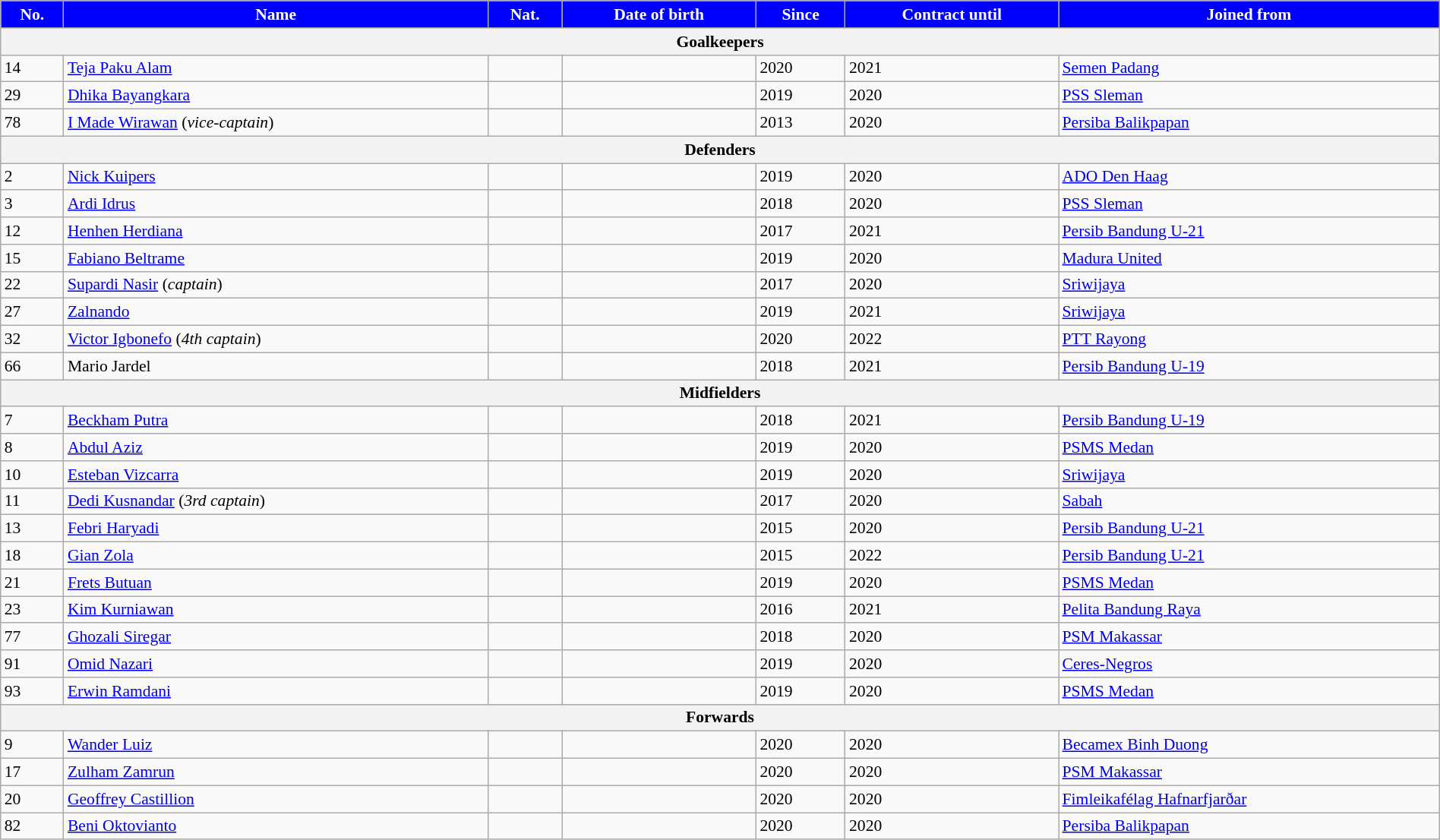<table class="wikitable"  style="text-align:left; font-size:90%; width:100%;">
<tr>
<th style="background:#00f; color:white; text-align:center;">No.</th>
<th style="background:#00f; color:white; text-align:center;">Name</th>
<th style="background:#00f; color:white; text-align:center;">Nat.</th>
<th style="background:#00f; color:white; text-align:center;">Date of birth</th>
<th style="background:#00f; color:white; text-align:center;">Since</th>
<th style="background:#00f; color:white; text-align:center;">Contract until</th>
<th style="background:#00f; color:white; text-align:center;">Joined from</th>
</tr>
<tr>
<th colspan="7">Goalkeepers</th>
</tr>
<tr>
<td>14</td>
<td><a href='#'>Teja Paku Alam</a></td>
<td></td>
<td></td>
<td>2020</td>
<td>2021</td>
<td> <a href='#'>Semen Padang</a></td>
</tr>
<tr>
<td>29</td>
<td><a href='#'>Dhika Bayangkara</a></td>
<td></td>
<td></td>
<td>2019</td>
<td>2020</td>
<td> <a href='#'>PSS Sleman</a></td>
</tr>
<tr>
<td>78</td>
<td><a href='#'>I Made Wirawan</a> (<em>vice-captain</em>)</td>
<td></td>
<td></td>
<td>2013</td>
<td>2020</td>
<td> <a href='#'>Persiba Balikpapan</a></td>
</tr>
<tr>
<th colspan="7">Defenders</th>
</tr>
<tr>
<td>2</td>
<td><a href='#'>Nick Kuipers</a></td>
<td></td>
<td></td>
<td>2019</td>
<td>2020</td>
<td> <a href='#'>ADO Den Haag</a></td>
</tr>
<tr>
<td>3</td>
<td><a href='#'>Ardi Idrus</a></td>
<td></td>
<td></td>
<td>2018</td>
<td>2020</td>
<td> <a href='#'>PSS Sleman</a></td>
</tr>
<tr>
<td>12</td>
<td><a href='#'>Henhen Herdiana</a></td>
<td></td>
<td></td>
<td>2017</td>
<td>2021</td>
<td> <a href='#'>Persib Bandung U-21</a></td>
</tr>
<tr>
<td>15</td>
<td><a href='#'>Fabiano Beltrame</a></td>
<td> </td>
<td></td>
<td>2019</td>
<td>2020</td>
<td> <a href='#'>Madura United</a></td>
</tr>
<tr>
<td>22</td>
<td><a href='#'>Supardi Nasir</a> (<em>captain</em>)</td>
<td></td>
<td></td>
<td>2017</td>
<td>2020</td>
<td> <a href='#'>Sriwijaya</a></td>
</tr>
<tr>
<td>27</td>
<td><a href='#'>Zalnando</a></td>
<td></td>
<td></td>
<td>2019</td>
<td>2021</td>
<td> <a href='#'>Sriwijaya</a></td>
</tr>
<tr>
<td>32</td>
<td><a href='#'>Victor Igbonefo</a> (<em>4th</em> <em>captain</em>)</td>
<td></td>
<td></td>
<td>2020</td>
<td>2022</td>
<td> <a href='#'>PTT Rayong</a></td>
</tr>
<tr>
<td>66</td>
<td>Mario Jardel</td>
<td></td>
<td></td>
<td>2018</td>
<td>2021</td>
<td> <a href='#'>Persib Bandung U-19</a></td>
</tr>
<tr>
<th colspan="7">Midfielders</th>
</tr>
<tr>
<td>7</td>
<td><a href='#'>Beckham Putra</a></td>
<td></td>
<td></td>
<td>2018</td>
<td>2021</td>
<td> <a href='#'>Persib Bandung U-19</a></td>
</tr>
<tr>
<td>8</td>
<td><a href='#'>Abdul Aziz</a></td>
<td></td>
<td></td>
<td>2019</td>
<td>2020</td>
<td> <a href='#'>PSMS Medan</a></td>
</tr>
<tr>
<td>10</td>
<td><a href='#'>Esteban Vizcarra</a></td>
<td> </td>
<td></td>
<td>2019</td>
<td>2020</td>
<td> <a href='#'>Sriwijaya</a></td>
</tr>
<tr>
<td>11</td>
<td><a href='#'>Dedi Kusnandar</a> (<em>3rd</em> <em>captain</em>)</td>
<td></td>
<td></td>
<td>2017</td>
<td>2020</td>
<td> <a href='#'>Sabah</a></td>
</tr>
<tr>
<td>13</td>
<td><a href='#'>Febri Haryadi</a></td>
<td></td>
<td></td>
<td>2015</td>
<td>2020</td>
<td> <a href='#'>Persib Bandung U-21</a></td>
</tr>
<tr>
<td>18</td>
<td><a href='#'>Gian Zola</a></td>
<td></td>
<td></td>
<td>2015</td>
<td>2022</td>
<td> <a href='#'>Persib Bandung U-21</a></td>
</tr>
<tr>
<td>21</td>
<td><a href='#'>Frets Butuan</a></td>
<td></td>
<td></td>
<td>2019</td>
<td>2020</td>
<td> <a href='#'>PSMS Medan</a></td>
</tr>
<tr>
<td>23</td>
<td><a href='#'>Kim Kurniawan</a></td>
<td> </td>
<td></td>
<td>2016</td>
<td>2021</td>
<td> <a href='#'>Pelita Bandung Raya</a></td>
</tr>
<tr>
<td>77</td>
<td><a href='#'>Ghozali Siregar</a></td>
<td></td>
<td></td>
<td>2018</td>
<td>2020</td>
<td> <a href='#'>PSM Makassar</a></td>
</tr>
<tr>
<td>91</td>
<td><a href='#'>Omid Nazari</a></td>
<td></td>
<td></td>
<td>2019</td>
<td>2020</td>
<td> <a href='#'>Ceres-Negros</a></td>
</tr>
<tr>
<td>93</td>
<td><a href='#'>Erwin Ramdani</a></td>
<td></td>
<td></td>
<td>2019</td>
<td>2020</td>
<td> <a href='#'>PSMS Medan</a></td>
</tr>
<tr>
<th colspan="7">Forwards</th>
</tr>
<tr>
<td>9</td>
<td><a href='#'>Wander Luiz</a></td>
<td></td>
<td></td>
<td>2020</td>
<td>2020</td>
<td> <a href='#'>Becamex Binh Duong</a></td>
</tr>
<tr>
<td>17</td>
<td><a href='#'>Zulham Zamrun</a></td>
<td></td>
<td></td>
<td>2020</td>
<td>2020</td>
<td> <a href='#'>PSM Makassar</a></td>
</tr>
<tr>
<td>20</td>
<td><a href='#'>Geoffrey Castillion</a></td>
<td></td>
<td></td>
<td>2020</td>
<td>2020</td>
<td> <a href='#'>Fimleikafélag Hafnarfjarðar</a></td>
</tr>
<tr>
<td>82</td>
<td><a href='#'>Beni Oktovianto</a></td>
<td></td>
<td></td>
<td>2020</td>
<td>2020</td>
<td> <a href='#'>Persiba Balikpapan</a></td>
</tr>
</table>
